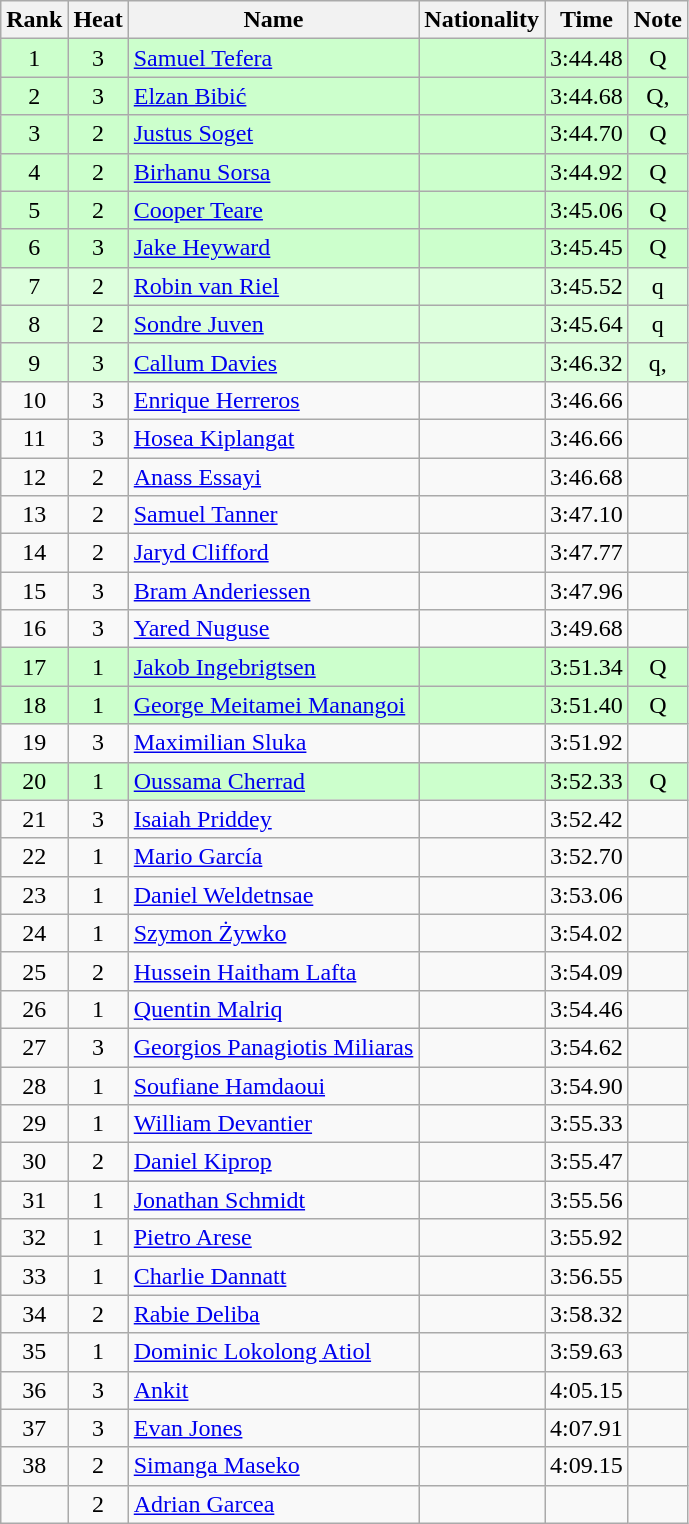<table class="wikitable sortable" style="text-align:center">
<tr>
<th>Rank</th>
<th>Heat</th>
<th>Name</th>
<th>Nationality</th>
<th>Time</th>
<th>Note</th>
</tr>
<tr bgcolor=ccffcc>
<td>1</td>
<td>3</td>
<td align=left><a href='#'>Samuel Tefera</a></td>
<td align=left></td>
<td>3:44.48</td>
<td>Q</td>
</tr>
<tr bgcolor=ccffcc>
<td>2</td>
<td>3</td>
<td align=left><a href='#'>Elzan Bibić</a></td>
<td align=left></td>
<td>3:44.68</td>
<td>Q, </td>
</tr>
<tr bgcolor=ccffcc>
<td>3</td>
<td>2</td>
<td align=left><a href='#'>Justus Soget</a></td>
<td align=left></td>
<td>3:44.70</td>
<td>Q</td>
</tr>
<tr bgcolor=ccffcc>
<td>4</td>
<td>2</td>
<td align=left><a href='#'>Birhanu Sorsa</a></td>
<td align=left></td>
<td>3:44.92</td>
<td>Q</td>
</tr>
<tr bgcolor=ccffcc>
<td>5</td>
<td>2</td>
<td align=left><a href='#'>Cooper Teare</a></td>
<td align=left></td>
<td>3:45.06</td>
<td>Q</td>
</tr>
<tr bgcolor=ccffcc>
<td>6</td>
<td>3</td>
<td align=left><a href='#'>Jake Heyward</a></td>
<td align=left></td>
<td>3:45.45</td>
<td>Q</td>
</tr>
<tr bgcolor=ddffdd>
<td>7</td>
<td>2</td>
<td align=left><a href='#'>Robin van Riel</a></td>
<td align=left></td>
<td>3:45.52</td>
<td>q</td>
</tr>
<tr bgcolor=ddffdd>
<td>8</td>
<td>2</td>
<td align=left><a href='#'>Sondre Juven</a></td>
<td align=left></td>
<td>3:45.64</td>
<td>q</td>
</tr>
<tr bgcolor=ddffdd>
<td>9</td>
<td>3</td>
<td align=left><a href='#'>Callum Davies</a></td>
<td align=left></td>
<td>3:46.32</td>
<td>q, </td>
</tr>
<tr>
<td>10</td>
<td>3</td>
<td align=left><a href='#'>Enrique Herreros</a></td>
<td align=left></td>
<td>3:46.66</td>
<td></td>
</tr>
<tr>
<td>11</td>
<td>3</td>
<td align=left><a href='#'>Hosea Kiplangat</a></td>
<td align=left></td>
<td>3:46.66</td>
<td></td>
</tr>
<tr>
<td>12</td>
<td>2</td>
<td align=left><a href='#'>Anass Essayi</a></td>
<td align=left></td>
<td>3:46.68</td>
<td></td>
</tr>
<tr>
<td>13</td>
<td>2</td>
<td align=left><a href='#'>Samuel Tanner</a></td>
<td align=left></td>
<td>3:47.10</td>
<td></td>
</tr>
<tr>
<td>14</td>
<td>2</td>
<td align=left><a href='#'>Jaryd Clifford</a></td>
<td align=left></td>
<td>3:47.77</td>
<td></td>
</tr>
<tr>
<td>15</td>
<td>3</td>
<td align=left><a href='#'>Bram Anderiessen</a></td>
<td align=left></td>
<td>3:47.96</td>
<td></td>
</tr>
<tr>
<td>16</td>
<td>3</td>
<td align=left><a href='#'>Yared Nuguse</a></td>
<td align=left></td>
<td>3:49.68</td>
<td></td>
</tr>
<tr bgcolor=ccffcc>
<td>17</td>
<td>1</td>
<td align=left><a href='#'>Jakob Ingebrigtsen</a></td>
<td align=left></td>
<td>3:51.34</td>
<td>Q</td>
</tr>
<tr bgcolor=ccffcc>
<td>18</td>
<td>1</td>
<td align=left><a href='#'>George Meitamei Manangoi</a></td>
<td align=left></td>
<td>3:51.40</td>
<td>Q</td>
</tr>
<tr>
<td>19</td>
<td>3</td>
<td align=left><a href='#'>Maximilian Sluka</a></td>
<td align=left></td>
<td>3:51.92</td>
<td></td>
</tr>
<tr bgcolor=ccffcc>
<td>20</td>
<td>1</td>
<td align=left><a href='#'>Oussama Cherrad</a></td>
<td align=left></td>
<td>3:52.33</td>
<td>Q</td>
</tr>
<tr>
<td>21</td>
<td>3</td>
<td align=left><a href='#'>Isaiah Priddey</a></td>
<td align=left></td>
<td>3:52.42</td>
<td></td>
</tr>
<tr>
<td>22</td>
<td>1</td>
<td align=left><a href='#'>Mario García</a></td>
<td align=left></td>
<td>3:52.70</td>
<td></td>
</tr>
<tr>
<td>23</td>
<td>1</td>
<td align=left><a href='#'>Daniel Weldetnsae</a></td>
<td align=left></td>
<td>3:53.06</td>
<td></td>
</tr>
<tr>
<td>24</td>
<td>1</td>
<td align=left><a href='#'>Szymon Żywko</a></td>
<td align=left></td>
<td>3:54.02</td>
<td></td>
</tr>
<tr>
<td>25</td>
<td>2</td>
<td align=left><a href='#'>Hussein Haitham Lafta</a></td>
<td align=left></td>
<td>3:54.09</td>
<td></td>
</tr>
<tr>
<td>26</td>
<td>1</td>
<td align=left><a href='#'>Quentin Malriq</a></td>
<td align=left></td>
<td>3:54.46</td>
<td></td>
</tr>
<tr>
<td>27</td>
<td>3</td>
<td align=left><a href='#'>Georgios Panagiotis Miliaras</a></td>
<td align=left></td>
<td>3:54.62</td>
<td></td>
</tr>
<tr>
<td>28</td>
<td>1</td>
<td align=left><a href='#'>Soufiane Hamdaoui</a></td>
<td align=left></td>
<td>3:54.90</td>
<td></td>
</tr>
<tr>
<td>29</td>
<td>1</td>
<td align=left><a href='#'>William Devantier</a></td>
<td align=left></td>
<td>3:55.33</td>
<td></td>
</tr>
<tr>
<td>30</td>
<td>2</td>
<td align=left><a href='#'>Daniel Kiprop</a></td>
<td align=left></td>
<td>3:55.47</td>
<td></td>
</tr>
<tr>
<td>31</td>
<td>1</td>
<td align=left><a href='#'>Jonathan Schmidt</a></td>
<td align=left></td>
<td>3:55.56</td>
<td></td>
</tr>
<tr>
<td>32</td>
<td>1</td>
<td align=left><a href='#'>Pietro Arese</a></td>
<td align=left></td>
<td>3:55.92</td>
<td></td>
</tr>
<tr>
<td>33</td>
<td>1</td>
<td align=left><a href='#'>Charlie Dannatt</a></td>
<td align=left></td>
<td>3:56.55</td>
<td></td>
</tr>
<tr>
<td>34</td>
<td>2</td>
<td align=left><a href='#'>Rabie Deliba</a></td>
<td align=left></td>
<td>3:58.32</td>
<td></td>
</tr>
<tr>
<td>35</td>
<td>1</td>
<td align=left><a href='#'>Dominic Lokolong Atiol</a></td>
<td align=left></td>
<td>3:59.63</td>
<td></td>
</tr>
<tr>
<td>36</td>
<td>3</td>
<td align=left><a href='#'>Ankit</a></td>
<td align=left></td>
<td>4:05.15</td>
<td></td>
</tr>
<tr>
<td>37</td>
<td>3</td>
<td align=left><a href='#'>Evan Jones</a></td>
<td align=left></td>
<td>4:07.91</td>
<td></td>
</tr>
<tr>
<td>38</td>
<td>2</td>
<td align=left><a href='#'>Simanga Maseko</a></td>
<td align=left></td>
<td>4:09.15</td>
<td></td>
</tr>
<tr>
<td></td>
<td>2</td>
<td align=left><a href='#'>Adrian Garcea</a></td>
<td align=left></td>
<td></td>
<td></td>
</tr>
</table>
